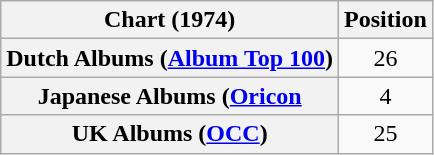<table class="wikitable sortable plainrowheaders" style="text-align:center;">
<tr>
<th>Chart (1974)</th>
<th>Position</th>
</tr>
<tr>
<th scope="row">Dutch Albums (<a href='#'>Album Top 100</a>)</th>
<td>26</td>
</tr>
<tr>
<th scope="row">Japanese Albums (<a href='#'>Oricon</a></th>
<td>4</td>
</tr>
<tr>
<th scope="row">UK Albums (<a href='#'>OCC</a>)</th>
<td>25</td>
</tr>
</table>
